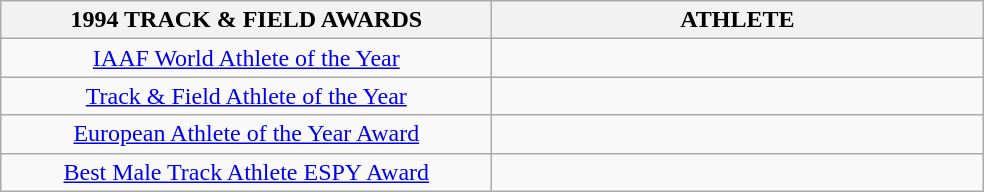<table class=wikitable>
<tr>
<th align="center" style="width: 20em">1994 TRACK & FIELD AWARDS</th>
<th align="center" style="width: 20em">ATHLETE</th>
</tr>
<tr>
<td align="center"><a href='#'>IAAF World Athlete of the Year</a></td>
<td></td>
</tr>
<tr>
<td align="center"><a href='#'>Track & Field Athlete of the Year</a></td>
<td></td>
</tr>
<tr>
<td align="center"><a href='#'>European Athlete of the Year Award</a></td>
<td></td>
</tr>
<tr>
<td align="center"><a href='#'>Best Male Track Athlete ESPY Award</a></td>
<td></td>
</tr>
</table>
